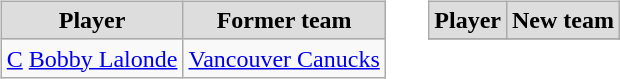<table cellspacing="10">
<tr>
<td valign="top"><br><table class="wikitable">
<tr align="center"  bgcolor="#dddddd">
<td><strong>Player</strong></td>
<td><strong>Former team</strong></td>
</tr>
<tr>
<td><a href='#'>C</a> <a href='#'>Bobby Lalonde</a></td>
<td><a href='#'>Vancouver Canucks</a></td>
</tr>
</table>
</td>
<td valign="top"><br><table class="wikitable">
<tr align="center"  bgcolor="#dddddd">
<td><strong>Player</strong></td>
<td><strong>New team</strong></td>
</tr>
<tr>
</tr>
</table>
</td>
</tr>
</table>
